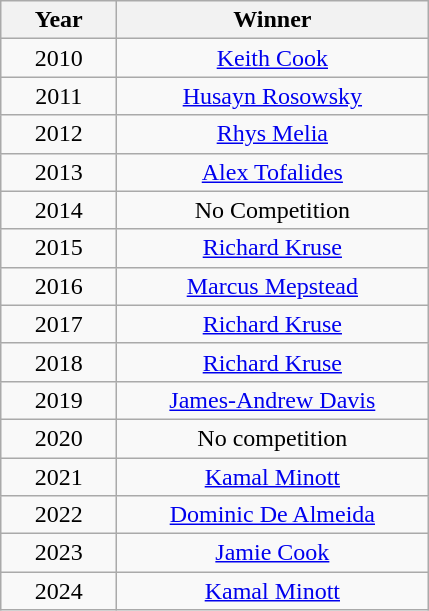<table class="wikitable" style="text-align:center">
<tr>
<th width=70>Year</th>
<th width=200>Winner</th>
</tr>
<tr>
<td>2010</td>
<td><a href='#'>Keith Cook</a></td>
</tr>
<tr>
<td>2011</td>
<td><a href='#'>Husayn Rosowsky</a></td>
</tr>
<tr>
<td>2012</td>
<td><a href='#'>Rhys Melia</a></td>
</tr>
<tr>
<td>2013</td>
<td><a href='#'>Alex Tofalides</a></td>
</tr>
<tr>
<td>2014</td>
<td>No Competition</td>
</tr>
<tr>
<td>2015</td>
<td><a href='#'>Richard Kruse</a></td>
</tr>
<tr>
<td>2016</td>
<td><a href='#'>Marcus Mepstead</a></td>
</tr>
<tr>
<td>2017</td>
<td><a href='#'>Richard Kruse</a></td>
</tr>
<tr>
<td>2018</td>
<td><a href='#'>Richard Kruse</a></td>
</tr>
<tr>
<td>2019</td>
<td><a href='#'>James-Andrew Davis</a></td>
</tr>
<tr>
<td>2020</td>
<td>No competition</td>
</tr>
<tr>
<td>2021</td>
<td><a href='#'>Kamal Minott</a></td>
</tr>
<tr>
<td>2022</td>
<td><a href='#'>Dominic De Almeida</a></td>
</tr>
<tr>
<td>2023</td>
<td><a href='#'>Jamie Cook</a></td>
</tr>
<tr>
<td>2024</td>
<td><a href='#'>Kamal Minott</a></td>
</tr>
</table>
